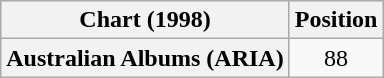<table class="wikitable plainrowheaders">
<tr>
<th scope="col">Chart (1998)</th>
<th scope="col">Position</th>
</tr>
<tr>
<th scope="row">Australian Albums (ARIA)</th>
<td align="center">88</td>
</tr>
</table>
